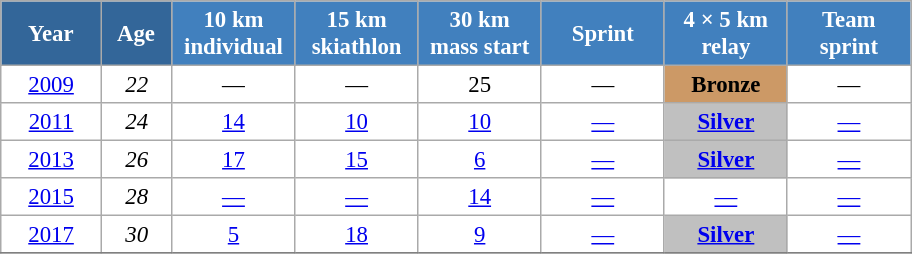<table class="wikitable" style="font-size:95%; text-align:center; border:grey solid 1px; border-collapse:collapse; background:#ffffff;">
<tr>
<th style="background-color:#369; color:white; width:60px;"> Year </th>
<th style="background-color:#369; color:white; width:40px;"> Age </th>
<th style="background-color:#4180be; color:white; width:75px;"> 10 km <br> individual </th>
<th style="background-color:#4180be; color:white; width:75px;"> 15 km <br> skiathlon </th>
<th style="background-color:#4180be; color:white; width:75px;"> 30 km <br> mass start </th>
<th style="background-color:#4180be; color:white; width:75px;"> Sprint </th>
<th style="background-color:#4180be; color:white; width:75px;"> 4 × 5 km <br> relay </th>
<th style="background-color:#4180be; color:white; width:75px;"> Team <br> sprint </th>
</tr>
<tr>
<td><a href='#'>2009</a></td>
<td><em>22</em></td>
<td>—</td>
<td>—</td>
<td>25</td>
<td>—</td>
<td style="background:#c96;"><strong>Bronze</strong></td>
<td>—</td>
</tr>
<tr>
<td><a href='#'>2011</a></td>
<td><em>24</em></td>
<td><a href='#'>14</a></td>
<td><a href='#'>10</a></td>
<td><a href='#'>10</a></td>
<td><a href='#'>—</a></td>
<td style="background:silver;"><a href='#'><strong>Silver</strong></a></td>
<td><a href='#'>—</a></td>
</tr>
<tr>
<td><a href='#'>2013</a></td>
<td><em>26</em></td>
<td><a href='#'>17</a></td>
<td><a href='#'>15</a></td>
<td><a href='#'>6</a></td>
<td><a href='#'>—</a></td>
<td style="background:silver;"><a href='#'><strong>Silver</strong></a></td>
<td><a href='#'>—</a></td>
</tr>
<tr>
<td><a href='#'>2015</a></td>
<td><em>28</em></td>
<td><a href='#'>—</a></td>
<td><a href='#'>—</a></td>
<td><a href='#'>14</a></td>
<td><a href='#'>—</a></td>
<td><a href='#'>—</a></td>
<td><a href='#'>—</a></td>
</tr>
<tr>
<td><a href='#'>2017</a></td>
<td><em>30</em></td>
<td><a href='#'>5</a></td>
<td><a href='#'>18</a></td>
<td><a href='#'>9</a></td>
<td><a href='#'>—</a></td>
<td style="background:silver;"><a href='#'><strong>Silver</strong></a></td>
<td><a href='#'>—</a></td>
</tr>
<tr>
</tr>
</table>
